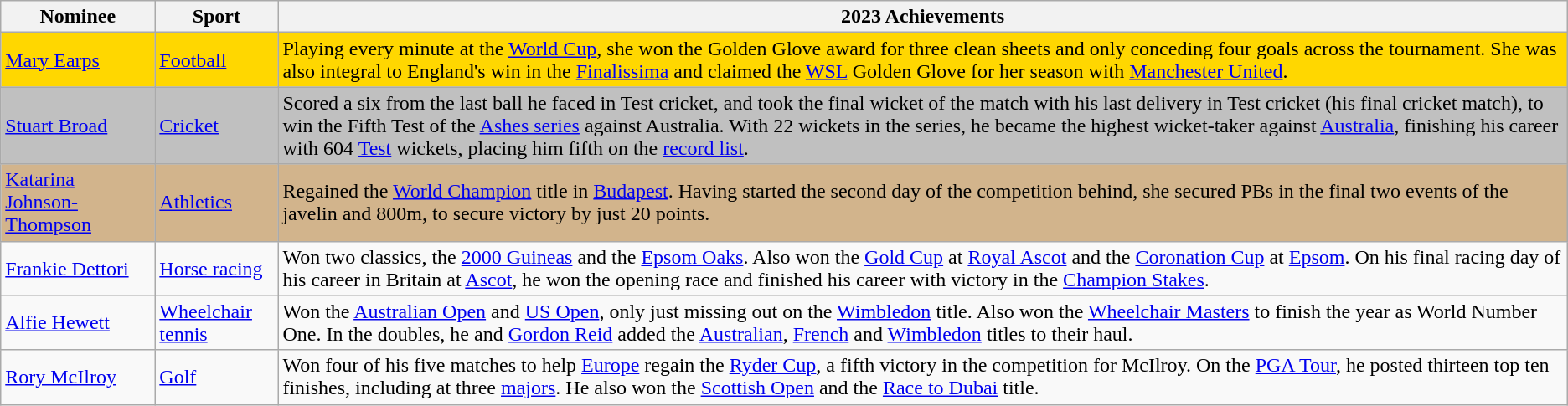<table class="wikitable">
<tr>
<th>Nominee</th>
<th>Sport</th>
<th>2023 Achievements</th>
</tr>
<tr style="background:gold;">
<td><a href='#'>Mary Earps</a></td>
<td><a href='#'>Football</a></td>
<td>Playing every minute at the <a href='#'>World Cup</a>, she won the Golden Glove award for three clean sheets and only conceding four goals across the tournament. She was also integral to England's win in the <a href='#'>Finalissima</a> and claimed the <a href='#'>WSL</a> Golden Glove for her season with <a href='#'>Manchester United</a>.</td>
</tr>
<tr style="background:silver;">
<td><a href='#'>Stuart Broad</a></td>
<td><a href='#'>Cricket</a></td>
<td>Scored a six from the last ball he faced in Test cricket, and took the final wicket of the match with his last delivery in Test cricket (his final cricket match), to win the Fifth Test of the <a href='#'>Ashes series</a> against Australia. With 22 wickets in the series, he became the highest wicket-taker against <a href='#'>Australia</a>, finishing his career with 604 <a href='#'>Test</a> wickets, placing him fifth on the <a href='#'>record list</a>.</td>
</tr>
<tr style="background:tan;">
<td><a href='#'>Katarina Johnson-Thompson</a></td>
<td><a href='#'>Athletics</a></td>
<td>Regained the <a href='#'>World Champion</a> title in <a href='#'>Budapest</a>. Having started the second day of the competition behind, she secured PBs in the final two events of the javelin and 800m, to secure victory by just 20 points.</td>
</tr>
<tr>
<td><a href='#'>Frankie Dettori</a></td>
<td><a href='#'>Horse racing</a></td>
<td>Won two classics, the <a href='#'>2000 Guineas</a> and the <a href='#'>Epsom Oaks</a>. Also won the <a href='#'>Gold Cup</a> at <a href='#'>Royal Ascot</a> and the <a href='#'>Coronation Cup</a> at <a href='#'>Epsom</a>. On his final racing day of his career in Britain at <a href='#'>Ascot</a>, he won the opening race and finished his career with victory in the <a href='#'>Champion Stakes</a>.</td>
</tr>
<tr>
<td><a href='#'>Alfie Hewett</a></td>
<td><a href='#'>Wheelchair tennis</a></td>
<td>Won the <a href='#'>Australian Open</a> and <a href='#'>US Open</a>, only just missing out on the <a href='#'>Wimbledon</a> title. Also won the <a href='#'>Wheelchair Masters</a> to finish the year as World Number One. In the doubles, he and <a href='#'>Gordon Reid</a> added the <a href='#'>Australian</a>, <a href='#'>French</a> and <a href='#'>Wimbledon</a> titles to their haul.</td>
</tr>
<tr>
<td><a href='#'>Rory McIlroy</a></td>
<td><a href='#'>Golf</a></td>
<td>Won four of his five matches to help <a href='#'>Europe</a> regain the <a href='#'>Ryder Cup</a>, a fifth victory in the competition for McIlroy. On the <a href='#'>PGA Tour</a>, he posted thirteen top ten finishes, including at three <a href='#'>majors</a>. He also won the <a href='#'>Scottish Open</a> and the <a href='#'>Race to Dubai</a> title.</td>
</tr>
</table>
